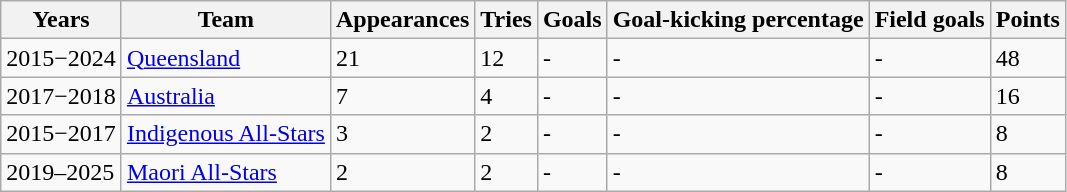<table class="wikitable">
<tr>
<th>Years</th>
<th>Team</th>
<th>Appearances</th>
<th>Tries</th>
<th>Goals</th>
<th>Goal-kicking percentage</th>
<th>Field goals</th>
<th>Points</th>
</tr>
<tr>
<td>2015−2024</td>
<td><a href='#'>Queensland</a></td>
<td>21</td>
<td>12</td>
<td>-</td>
<td>-</td>
<td>-</td>
<td>48</td>
</tr>
<tr>
<td>2017−2018</td>
<td><a href='#'>Australia</a></td>
<td>7</td>
<td>4</td>
<td>-</td>
<td>-</td>
<td>-</td>
<td>16</td>
</tr>
<tr>
<td>2015−2017</td>
<td><a href='#'>Indigenous All-Stars</a></td>
<td>3</td>
<td>2</td>
<td>-</td>
<td>-</td>
<td>-</td>
<td>8</td>
</tr>
<tr>
<td>2019–2025</td>
<td><a href='#'>Maori All-Stars</a></td>
<td>2</td>
<td>2</td>
<td>-</td>
<td>-</td>
<td>-</td>
<td>8</td>
</tr>
</table>
